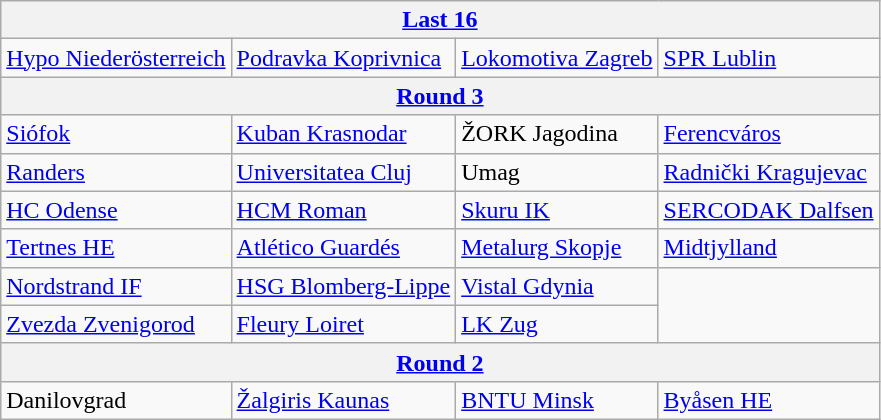<table class="wikitable">
<tr>
<th colspan=4><a href='#'>Last 16</a></th>
</tr>
<tr>
<td> <a href='#'>Hypo Niederösterreich</a> </td>
<td> <a href='#'>Podravka Koprivnica</a> </td>
<td> <a href='#'>Lokomotiva Zagreb</a> </td>
<td> <a href='#'>SPR Lublin</a> </td>
</tr>
<tr>
<th colspan=4><a href='#'>Round 3</a></th>
</tr>
<tr>
<td> <a href='#'>Siófok</a> </td>
<td> <a href='#'>Kuban Krasnodar</a> </td>
<td> ŽORK Jagodina </td>
<td> <a href='#'>Ferencváros</a> </td>
</tr>
<tr>
<td> <a href='#'>Randers</a> </td>
<td> <a href='#'>Universitatea Cluj</a> </td>
<td> Umag </td>
<td> <a href='#'>Radnički Kragujevac</a> </td>
</tr>
<tr>
<td> <a href='#'>HC Odense</a> </td>
<td> <a href='#'>HCM Roman</a> </td>
<td> <a href='#'>Skuru IK</a> </td>
<td> <a href='#'>SERCODAK Dalfsen</a> </td>
</tr>
<tr>
<td> <a href='#'>Tertnes HE</a> </td>
<td> <a href='#'>Atlético Guardés</a> </td>
<td> <a href='#'>Metalurg Skopje</a> </td>
<td> <a href='#'>Midtjylland</a> </td>
</tr>
<tr>
<td> <a href='#'>Nordstrand IF</a> </td>
<td> <a href='#'>HSG Blomberg-Lippe</a> </td>
<td> <a href='#'>Vistal Gdynia</a> </td>
</tr>
<tr>
<td> <a href='#'>Zvezda Zvenigorod</a> </td>
<td> <a href='#'>Fleury Loiret</a> </td>
<td> <a href='#'>LK Zug</a> </td>
</tr>
<tr>
<th colspan=4><a href='#'>Round 2</a></th>
</tr>
<tr>
<td> Danilovgrad </td>
<td> <a href='#'>Žalgiris Kaunas</a> </td>
<td> <a href='#'>BNTU Minsk</a> </td>
<td> <a href='#'>Byåsen HE</a> </td>
</tr>
</table>
